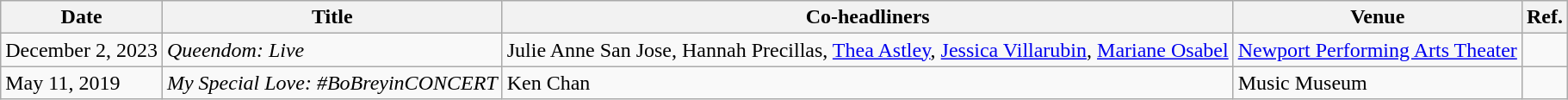<table class="wikitable">
<tr>
<th>Date</th>
<th>Title</th>
<th><strong>Co-headliners</strong></th>
<th>Venue</th>
<th>Ref.</th>
</tr>
<tr>
<td>December 2, 2023</td>
<td><em>Queendom: Live</em></td>
<td>Julie Anne San Jose, Hannah Precillas, <a href='#'>Thea Astley</a>, <a href='#'>Jessica Villarubin</a>, <a href='#'>Mariane Osabel</a></td>
<td><a href='#'>Newport Performing Arts Theater</a></td>
<td></td>
</tr>
<tr>
<td>May 11, 2019</td>
<td><em>My Special Love: #BoBreyinCONCERT</em></td>
<td>Ken Chan</td>
<td>Music Museum</td>
<td></td>
</tr>
</table>
